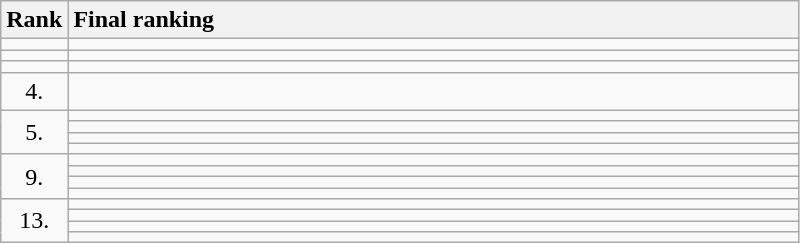<table class="wikitable">
<tr>
<th>Rank</th>
<th style="text-align: left; width: 30em;">Final ranking</th>
</tr>
<tr>
<td align="center"></td>
<td></td>
</tr>
<tr>
<td align="center"></td>
<td></td>
</tr>
<tr>
<td align="center"></td>
<td></td>
</tr>
<tr>
<td align="center">4.</td>
<td></td>
</tr>
<tr>
<td rowspan=4 align="center">5.</td>
<td></td>
</tr>
<tr>
<td></td>
</tr>
<tr>
<td></td>
</tr>
<tr>
<td></td>
</tr>
<tr>
<td rowspan=4 align="center">9.</td>
<td></td>
</tr>
<tr>
<td></td>
</tr>
<tr>
<td></td>
</tr>
<tr>
<td></td>
</tr>
<tr>
<td rowspan=4 align="center">13.</td>
<td></td>
</tr>
<tr>
<td></td>
</tr>
<tr>
<td></td>
</tr>
<tr>
<td></td>
</tr>
</table>
